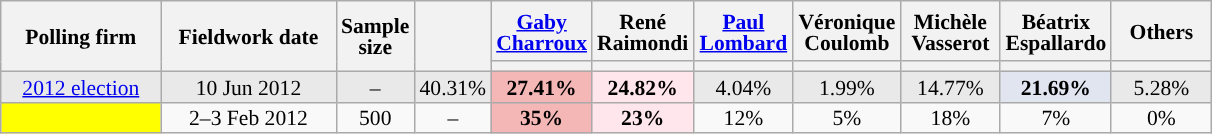<table class="wikitable sortable" style="text-align:center;font-size:90%;line-height:14px;">
<tr style="height:40px;">
<th style="width:100px;" rowspan="2">Polling firm</th>
<th style="width:110px;" rowspan="2">Fieldwork date</th>
<th style="width:35px;" rowspan="2">Sample<br>size</th>
<th style="width:30px;" rowspan="2"></th>
<th class="unsortable" style="width:60px;"><a href='#'>Gaby Charroux</a><br></th>
<th class="unsortable" style="width:60px;">René Raimondi<br></th>
<th class="unsortable" style="width:60px;"><a href='#'>Paul Lombard</a><br></th>
<th class="unsortable" style="width:60px;">Véronique Coulomb<br></th>
<th class="unsortable" style="width:60px;">Michèle Vasserot<br></th>
<th class="unsortable" style="width:60px;">Béatrix Espallardo<br></th>
<th class="unsortable" style="width:60px;">Others</th>
</tr>
<tr>
<th style="background:"></th>
<th style="background:"></th>
<th style="background:"></th>
<th style="background:"></th>
<th style="background:"></th>
<th style="background:"></th>
<th style="background:"></th>
</tr>
<tr style="background:#E9E9E9;">
<td><a href='#'>2012 election</a></td>
<td data-sort-value="2012-06-10">10 Jun 2012</td>
<td>–</td>
<td>40.31%</td>
<td style="background:#F5B6B6;"><strong>27.41%</strong></td>
<td style="background:#FFE6EC;"><strong>24.82%</strong></td>
<td>4.04%</td>
<td>1.99%</td>
<td>14.77%</td>
<td style="background:#E0E5F0;"><strong>21.69%</strong></td>
<td>5.28%</td>
</tr>
<tr>
<td style="background:yellow;"></td>
<td data-sort-value="2012-02-03">2–3 Feb 2012</td>
<td>500</td>
<td>–</td>
<td style="background:#F5B6B6;"><strong>35%</strong></td>
<td style="background:#FFE6EC;"><strong>23%</strong></td>
<td>12%</td>
<td>5%</td>
<td>18%</td>
<td>7%</td>
<td>0%</td>
</tr>
</table>
